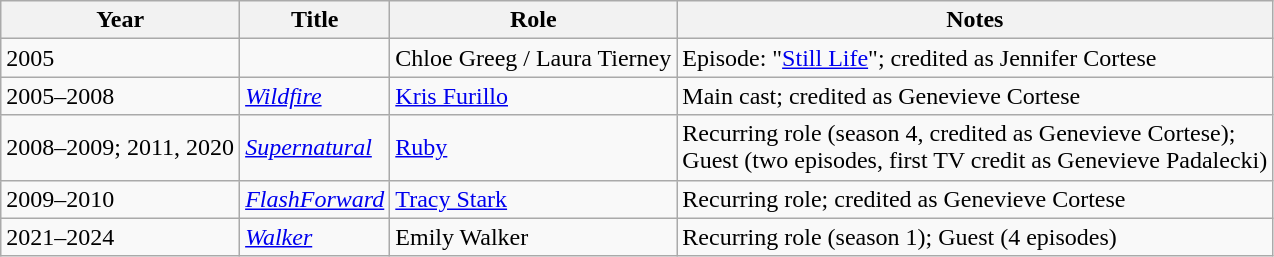<table class="wikitable sortable">
<tr>
<th>Year</th>
<th>Title</th>
<th>Role</th>
<th class="unsortable">Notes</th>
</tr>
<tr>
<td>2005</td>
<td><em></em></td>
<td>Chloe Greeg / Laura Tierney</td>
<td>Episode: "<a href='#'>Still Life</a>"; credited as Jennifer Cortese</td>
</tr>
<tr>
<td>2005–2008</td>
<td><em><a href='#'>Wildfire</a></em></td>
<td><a href='#'>Kris Furillo</a></td>
<td>Main cast; credited as Genevieve Cortese</td>
</tr>
<tr>
<td>2008–2009; 2011, 2020</td>
<td><em><a href='#'>Supernatural</a></em></td>
<td><a href='#'>Ruby</a></td>
<td>Recurring role (season 4, credited as Genevieve Cortese);<br>Guest (two episodes, first TV credit as Genevieve Padalecki)</td>
</tr>
<tr>
<td>2009–2010</td>
<td><em><a href='#'>FlashForward</a></em></td>
<td><a href='#'>Tracy Stark</a></td>
<td>Recurring role; credited as Genevieve Cortese</td>
</tr>
<tr>
<td>2021–2024</td>
<td><em><a href='#'>Walker</a></em></td>
<td>Emily Walker</td>
<td>Recurring role (season 1); Guest (4 episodes)</td>
</tr>
</table>
